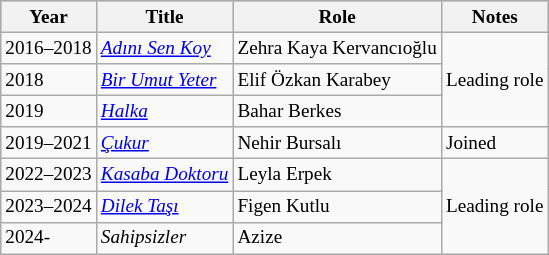<table class="wikitable" style="font-size: 80%;">
<tr align="center" bgcolor="#b0c4de">
<th>Year</th>
<th>Title</th>
<th>Role</th>
<th>Notes</th>
</tr>
<tr>
<td>2016–2018</td>
<td><em><a href='#'>Adını Sen Koy</a></em></td>
<td>Zehra Kaya Kervancıoğlu</td>
<td rowspan="3">Leading role</td>
</tr>
<tr>
<td>2018</td>
<td><em><a href='#'>Bir Umut Yeter</a></em></td>
<td>Elif Özkan Karabey</td>
</tr>
<tr>
<td>2019</td>
<td><em><a href='#'>Halka</a></em></td>
<td>Bahar Berkes</td>
</tr>
<tr>
<td>2019–2021</td>
<td><em><a href='#'>Çukur</a></em></td>
<td>Nehir Bursalı</td>
<td>Joined</td>
</tr>
<tr>
<td>2022–2023</td>
<td><em><a href='#'>Kasaba Doktoru</a></em></td>
<td>Leyla Erpek</td>
<td rowspan="3">Leading role</td>
</tr>
<tr>
<td>2023–2024</td>
<td><em><a href='#'>Dilek Taşı</a></em></td>
<td>Figen Kutlu</td>
</tr>
<tr>
<td>2024-</td>
<td><em>Sahipsizler</em></td>
<td>Azize</td>
</tr>
</table>
